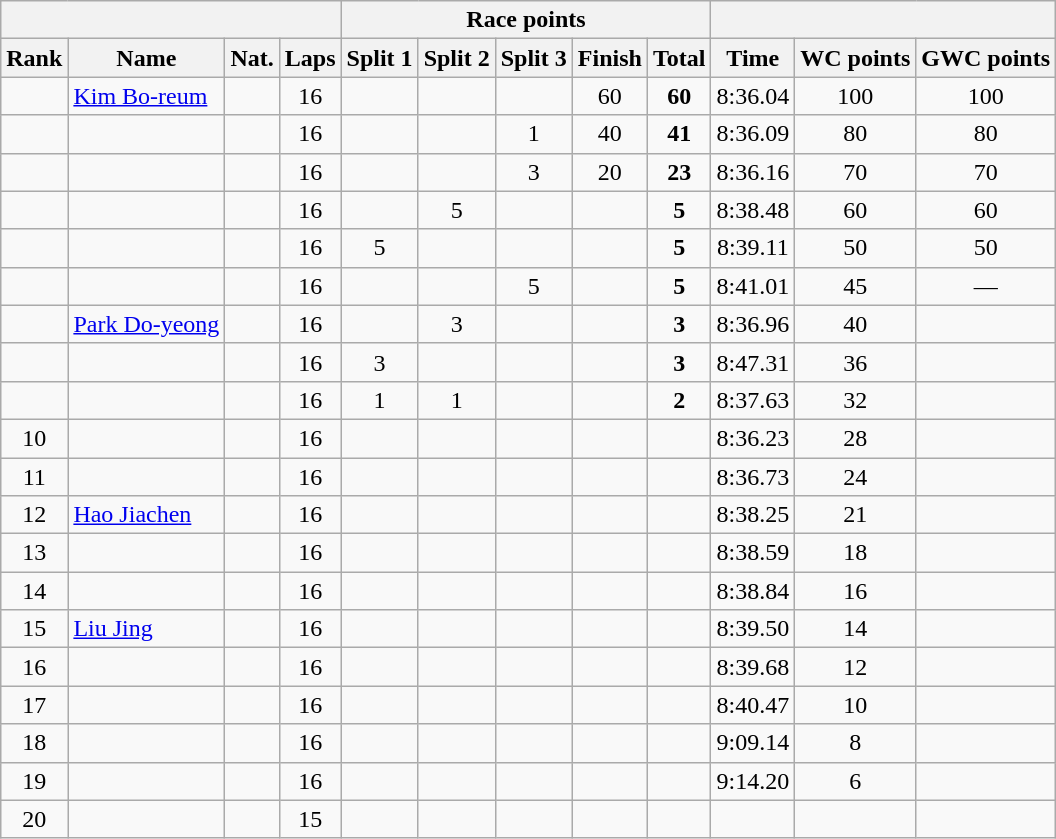<table class="wikitable sortable" style="text-align:center">
<tr>
<th colspan=4></th>
<th colspan=5>Race points</th>
<th colspan=3></th>
</tr>
<tr>
<th>Rank</th>
<th>Name</th>
<th>Nat.</th>
<th>Laps</th>
<th>Split 1</th>
<th>Split 2</th>
<th>Split 3</th>
<th>Finish</th>
<th>Total</th>
<th>Time</th>
<th>WC points</th>
<th>GWC points</th>
</tr>
<tr>
<td></td>
<td align=left><a href='#'>Kim Bo-reum</a></td>
<td></td>
<td>16</td>
<td></td>
<td></td>
<td></td>
<td>60</td>
<td><strong>60</strong></td>
<td>8:36.04</td>
<td>100</td>
<td>100</td>
</tr>
<tr>
<td></td>
<td align=left></td>
<td></td>
<td>16</td>
<td></td>
<td></td>
<td>1</td>
<td>40</td>
<td><strong>41</strong></td>
<td>8:36.09</td>
<td>80</td>
<td>80</td>
</tr>
<tr>
<td></td>
<td align=left></td>
<td></td>
<td>16</td>
<td></td>
<td></td>
<td>3</td>
<td>20</td>
<td><strong>23</strong></td>
<td>8:36.16</td>
<td>70</td>
<td>70</td>
</tr>
<tr>
<td></td>
<td align=left></td>
<td></td>
<td>16</td>
<td></td>
<td>5</td>
<td></td>
<td></td>
<td><strong>5</strong></td>
<td>8:38.48</td>
<td>60</td>
<td>60</td>
</tr>
<tr>
<td></td>
<td align=left></td>
<td></td>
<td>16</td>
<td>5</td>
<td></td>
<td></td>
<td></td>
<td><strong>5</strong></td>
<td>8:39.11</td>
<td>50</td>
<td>50</td>
</tr>
<tr>
<td></td>
<td align=left></td>
<td></td>
<td>16</td>
<td></td>
<td></td>
<td>5</td>
<td></td>
<td><strong>5</strong></td>
<td>8:41.01</td>
<td>45</td>
<td>—</td>
</tr>
<tr>
<td></td>
<td align=left><a href='#'>Park Do-yeong</a></td>
<td></td>
<td>16</td>
<td></td>
<td>3</td>
<td></td>
<td></td>
<td><strong>3</strong></td>
<td>8:36.96</td>
<td>40</td>
<td></td>
</tr>
<tr>
<td></td>
<td align=left></td>
<td></td>
<td>16</td>
<td>3</td>
<td></td>
<td></td>
<td></td>
<td><strong>3</strong></td>
<td>8:47.31</td>
<td>36</td>
<td></td>
</tr>
<tr>
<td></td>
<td align=left></td>
<td></td>
<td>16</td>
<td>1</td>
<td>1</td>
<td></td>
<td></td>
<td><strong>2</strong></td>
<td>8:37.63</td>
<td>32</td>
<td></td>
</tr>
<tr>
<td>10</td>
<td align=left></td>
<td></td>
<td>16</td>
<td></td>
<td></td>
<td></td>
<td></td>
<td></td>
<td>8:36.23</td>
<td>28</td>
<td></td>
</tr>
<tr>
<td>11</td>
<td align=left></td>
<td></td>
<td>16</td>
<td></td>
<td></td>
<td></td>
<td></td>
<td></td>
<td>8:36.73</td>
<td>24</td>
<td></td>
</tr>
<tr>
<td>12</td>
<td align=left><a href='#'>Hao Jiachen</a></td>
<td></td>
<td>16</td>
<td></td>
<td></td>
<td></td>
<td></td>
<td></td>
<td>8:38.25</td>
<td>21</td>
<td></td>
</tr>
<tr>
<td>13</td>
<td align=left></td>
<td></td>
<td>16</td>
<td></td>
<td></td>
<td></td>
<td></td>
<td></td>
<td>8:38.59</td>
<td>18</td>
<td></td>
</tr>
<tr>
<td>14</td>
<td align=left></td>
<td></td>
<td>16</td>
<td></td>
<td></td>
<td></td>
<td></td>
<td></td>
<td>8:38.84</td>
<td>16</td>
<td></td>
</tr>
<tr>
<td>15</td>
<td align=left><a href='#'>Liu Jing</a></td>
<td></td>
<td>16</td>
<td></td>
<td></td>
<td></td>
<td></td>
<td></td>
<td>8:39.50</td>
<td>14</td>
<td></td>
</tr>
<tr>
<td>16</td>
<td align=left></td>
<td></td>
<td>16</td>
<td></td>
<td></td>
<td></td>
<td></td>
<td></td>
<td>8:39.68</td>
<td>12</td>
<td></td>
</tr>
<tr>
<td>17</td>
<td align=left></td>
<td></td>
<td>16</td>
<td></td>
<td></td>
<td></td>
<td></td>
<td></td>
<td>8:40.47</td>
<td>10</td>
<td></td>
</tr>
<tr>
<td>18</td>
<td align=left></td>
<td></td>
<td>16</td>
<td></td>
<td></td>
<td></td>
<td></td>
<td></td>
<td>9:09.14</td>
<td>8</td>
<td></td>
</tr>
<tr>
<td>19</td>
<td align=left></td>
<td></td>
<td>16</td>
<td></td>
<td></td>
<td></td>
<td></td>
<td></td>
<td>9:14.20</td>
<td>6</td>
<td></td>
</tr>
<tr>
<td>20</td>
<td align=left></td>
<td></td>
<td>15</td>
<td></td>
<td></td>
<td></td>
<td></td>
<td></td>
<td></td>
<td></td>
<td></td>
</tr>
</table>
